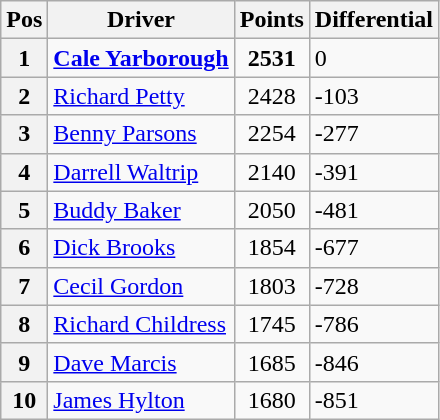<table class="wikitable">
<tr>
<th>Pos</th>
<th>Driver</th>
<th>Points</th>
<th>Differential</th>
</tr>
<tr>
<th>1 </th>
<td><strong><a href='#'>Cale Yarborough</a></strong></td>
<td style="text-align:center;"><strong>2531</strong></td>
<td>0</td>
</tr>
<tr>
<th>2 </th>
<td><a href='#'>Richard Petty</a></td>
<td style="text-align:center;">2428</td>
<td>-103</td>
</tr>
<tr>
<th>3 </th>
<td><a href='#'>Benny Parsons</a></td>
<td style="text-align:center;">2254</td>
<td>-277</td>
</tr>
<tr>
<th>4 </th>
<td><a href='#'>Darrell Waltrip</a></td>
<td style="text-align:center;">2140</td>
<td>-391</td>
</tr>
<tr>
<th>5 </th>
<td><a href='#'>Buddy Baker</a></td>
<td style="text-align:center;">2050</td>
<td>-481</td>
</tr>
<tr>
<th>6 </th>
<td><a href='#'>Dick Brooks</a></td>
<td style="text-align:center;">1854</td>
<td>-677</td>
</tr>
<tr>
<th>7 </th>
<td><a href='#'>Cecil Gordon</a></td>
<td style="text-align:center;">1803</td>
<td>-728</td>
</tr>
<tr>
<th>8 </th>
<td><a href='#'>Richard Childress</a></td>
<td style="text-align:center;">1745</td>
<td>-786</td>
</tr>
<tr>
<th>9 </th>
<td><a href='#'>Dave Marcis</a></td>
<td style="text-align:center;">1685</td>
<td>-846</td>
</tr>
<tr>
<th>10 </th>
<td><a href='#'>James Hylton</a></td>
<td style="text-align:center;">1680</td>
<td>-851</td>
</tr>
</table>
